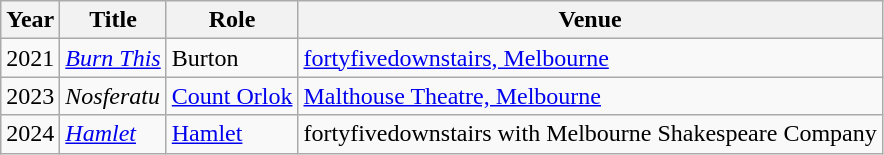<table class="wikitable">
<tr>
<th>Year</th>
<th>Title</th>
<th>Role</th>
<th>Venue</th>
</tr>
<tr>
<td>2021</td>
<td><em><a href='#'>Burn This</a></em></td>
<td>Burton</td>
<td><a href='#'>fortyfivedownstairs, Melbourne</a></td>
</tr>
<tr>
<td>2023</td>
<td><em>Nosferatu</em></td>
<td><a href='#'>Count Orlok</a></td>
<td><a href='#'>Malthouse Theatre, Melbourne</a></td>
</tr>
<tr>
<td>2024</td>
<td><em><a href='#'>Hamlet</a></em></td>
<td><a href='#'>Hamlet</a></td>
<td>fortyfivedownstairs with Melbourne Shakespeare Company</td>
</tr>
</table>
